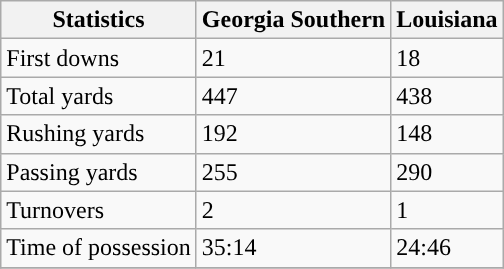<table class="wikitable">
<tr>
<th>Statistics</th>
<th>Georgia Southern</th>
<th>Louisiana</th>
</tr>
<tr>
<td>First downs</td>
<td>21</td>
<td>18</td>
</tr>
<tr>
<td>Total yards</td>
<td>447</td>
<td>438</td>
</tr>
<tr>
<td>Rushing yards</td>
<td>192</td>
<td>148</td>
</tr>
<tr>
<td>Passing yards</td>
<td>255</td>
<td>290</td>
</tr>
<tr>
<td>Turnovers</td>
<td>2</td>
<td>1</td>
</tr>
<tr>
<td>Time of possession</td>
<td>35:14</td>
<td>24:46</td>
</tr>
<tr>
</tr>
</table>
